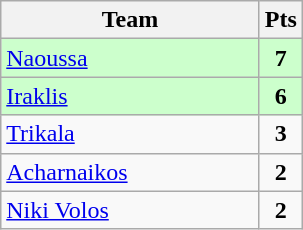<table class="wikitable" style="text-align: center;">
<tr>
<th width=165>Team</th>
<th width=20>Pts</th>
</tr>
<tr bgcolor="#ccffcc">
<td align=left><a href='#'>Naoussa</a></td>
<td><strong>7</strong></td>
</tr>
<tr bgcolor="#ccffcc">
<td align=left><a href='#'>Iraklis</a></td>
<td><strong>6</strong></td>
</tr>
<tr>
<td align=left><a href='#'>Trikala</a></td>
<td><strong>3</strong></td>
</tr>
<tr>
<td align=left><a href='#'>Acharnaikos</a></td>
<td><strong>2</strong></td>
</tr>
<tr>
<td align=left><a href='#'>Niki Volos</a></td>
<td><strong>2</strong></td>
</tr>
</table>
